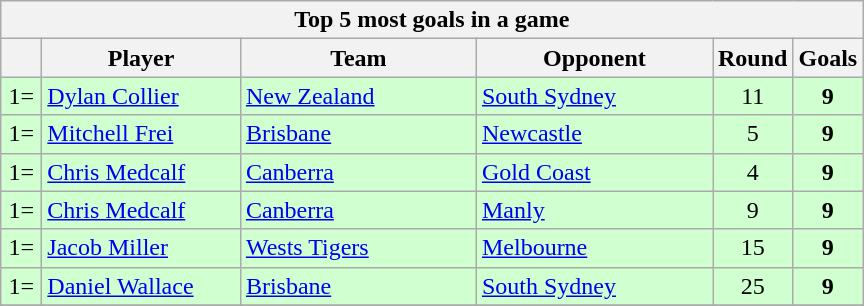<table class="wikitable" style="text-align:center;">
<tr>
<th colspan=9>Top 5 most goals in a game</th>
</tr>
<tr>
<th width=20 abbr="Position"></th>
<th width=125>Player</th>
<th width=150>Team</th>
<th width=150>Opponent</th>
<th width=20>Round</th>
<th width=20>Goals</th>
</tr>
<tr bgcolor="#d0ffd0">
<td>1=</td>
<td style="text-align:left;"><a href='#'>Dylan Collier</a></td>
<td style="text-align:left;"> <a href='#'>New Zealand</a></td>
<td style="text-align:left;"> <a href='#'>South Sydney</a></td>
<td>11</td>
<td><strong>9</strong></td>
</tr>
<tr bgcolor="#d0ffd0">
<td>1=</td>
<td style="text-align:left;"><a href='#'>Mitchell Frei</a></td>
<td style="text-align:left;"> <a href='#'>Brisbane</a></td>
<td style="text-align:left;"> <a href='#'>Newcastle</a></td>
<td>5</td>
<td><strong>9</strong></td>
</tr>
<tr bgcolor="#d0ffd0">
<td>1=</td>
<td style="text-align:left;"><a href='#'>Chris Medcalf</a></td>
<td style="text-align:left;"> <a href='#'>Canberra</a></td>
<td style="text-align:left;"> <a href='#'>Gold Coast</a></td>
<td>4</td>
<td><strong>9</strong></td>
</tr>
<tr bgcolor="#d0ffd0">
<td>1=</td>
<td style="text-align:left;"><a href='#'>Chris Medcalf</a></td>
<td style="text-align:left;"> <a href='#'>Canberra</a></td>
<td style="text-align:left;"> <a href='#'>Manly</a></td>
<td>9</td>
<td><strong>9</strong></td>
</tr>
<tr bgcolor="#d0ffd0">
<td>1=</td>
<td style="text-align:left;"><a href='#'>Jacob Miller</a></td>
<td style="text-align:left;"> <a href='#'>Wests Tigers</a></td>
<td style="text-align:left;"> <a href='#'>Melbourne</a></td>
<td>15</td>
<td><strong>9</strong></td>
</tr>
<tr bgcolor="#d0ffd0">
<td>1=</td>
<td style="text-align:left;"><a href='#'>Daniel Wallace</a></td>
<td style="text-align:left;"> <a href='#'>Brisbane</a></td>
<td style="text-align:left;"> <a href='#'>South Sydney</a></td>
<td>25</td>
<td><strong>9</strong></td>
</tr>
<tr>
</tr>
</table>
